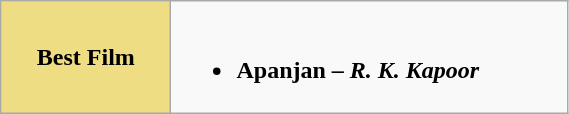<table class="wikitable" width="30%"  |>
<tr>
<th !  style="background:#eedd82; text-align:center; width:30%;">Best Film</th>
<td valign="top"><br><ul><li><strong>Apanjan – <em>R. K. Kapoor<strong><em></li></ul></td>
</tr>
</table>
